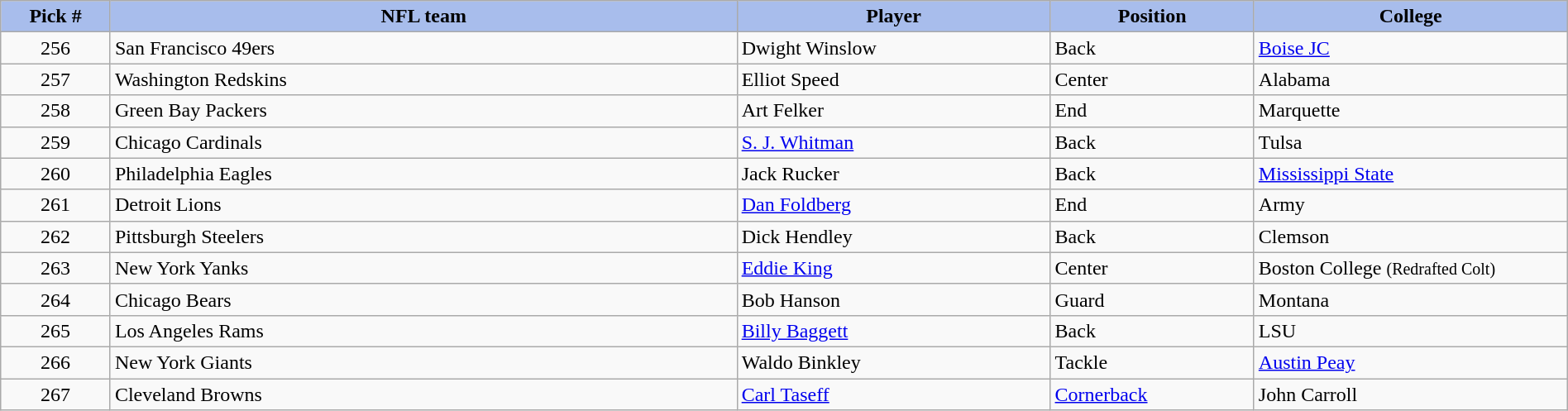<table class="wikitable sortable sortable" style="width: 100%">
<tr>
<th style="background:#A8BDEC;" width=7%>Pick #</th>
<th width=40% style="background:#A8BDEC;">NFL team</th>
<th width=20% style="background:#A8BDEC;">Player</th>
<th width=13% style="background:#A8BDEC;">Position</th>
<th style="background:#A8BDEC;">College</th>
</tr>
<tr>
<td align=center>256</td>
<td>San Francisco 49ers</td>
<td>Dwight Winslow</td>
<td>Back</td>
<td><a href='#'>Boise JC</a></td>
</tr>
<tr>
<td align=center>257</td>
<td>Washington Redskins</td>
<td>Elliot Speed</td>
<td>Center</td>
<td>Alabama</td>
</tr>
<tr>
<td align=center>258</td>
<td>Green Bay Packers</td>
<td>Art Felker</td>
<td>End</td>
<td>Marquette</td>
</tr>
<tr>
<td align=center>259</td>
<td>Chicago Cardinals</td>
<td><a href='#'>S. J. Whitman</a></td>
<td>Back</td>
<td>Tulsa</td>
</tr>
<tr>
<td align=center>260</td>
<td>Philadelphia Eagles</td>
<td>Jack Rucker</td>
<td>Back</td>
<td><a href='#'>Mississippi State</a></td>
</tr>
<tr>
<td align=center>261</td>
<td>Detroit Lions</td>
<td><a href='#'>Dan Foldberg</a></td>
<td>End</td>
<td>Army</td>
</tr>
<tr>
<td align=center>262</td>
<td>Pittsburgh Steelers</td>
<td>Dick Hendley</td>
<td>Back</td>
<td>Clemson</td>
</tr>
<tr>
<td align=center>263</td>
<td>New York Yanks</td>
<td><a href='#'>Eddie King</a></td>
<td>Center</td>
<td>Boston College <small>(Redrafted Colt)</small></td>
</tr>
<tr>
<td align=center>264</td>
<td>Chicago Bears</td>
<td>Bob Hanson</td>
<td>Guard</td>
<td>Montana</td>
</tr>
<tr>
<td align=center>265</td>
<td>Los Angeles Rams</td>
<td><a href='#'>Billy Baggett</a></td>
<td>Back</td>
<td>LSU</td>
</tr>
<tr>
<td align=center>266</td>
<td>New York Giants</td>
<td>Waldo Binkley</td>
<td>Tackle</td>
<td><a href='#'>Austin Peay</a></td>
</tr>
<tr>
<td align=center>267</td>
<td>Cleveland Browns</td>
<td><a href='#'>Carl Taseff</a></td>
<td><a href='#'>Cornerback</a></td>
<td>John Carroll</td>
</tr>
</table>
